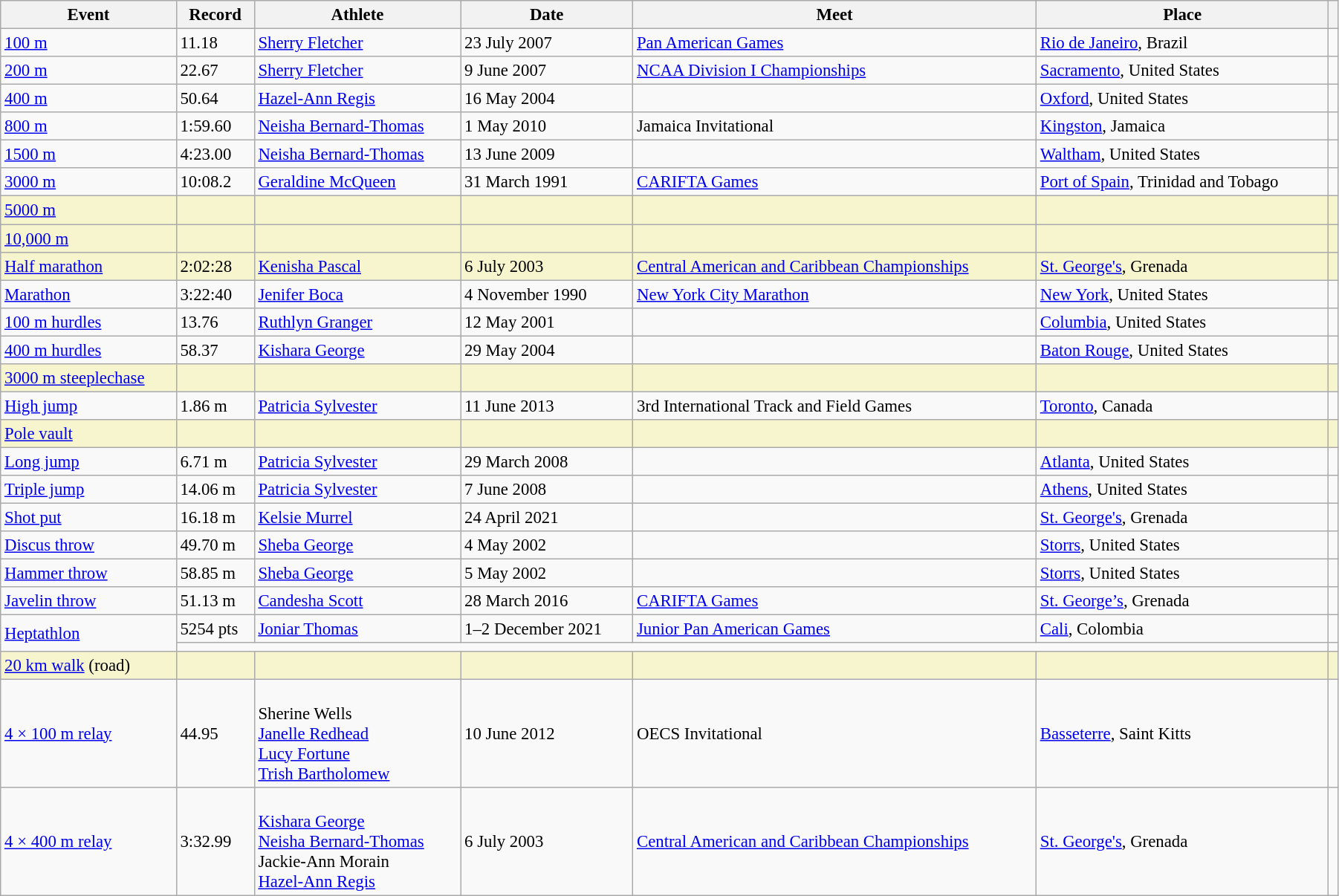<table class="wikitable" style="font-size:95%; width: 95%;">
<tr>
<th>Event</th>
<th>Record</th>
<th>Athlete</th>
<th>Date</th>
<th>Meet</th>
<th>Place</th>
<th></th>
</tr>
<tr>
<td><a href='#'>100 m</a></td>
<td>11.18 </td>
<td><a href='#'>Sherry Fletcher</a></td>
<td>23 July 2007</td>
<td><a href='#'>Pan American Games</a></td>
<td><a href='#'>Rio de Janeiro</a>, Brazil</td>
<td></td>
</tr>
<tr>
<td><a href='#'>200 m</a></td>
<td>22.67 </td>
<td><a href='#'>Sherry Fletcher</a></td>
<td>9 June 2007</td>
<td><a href='#'>NCAA Division I Championships</a></td>
<td><a href='#'>Sacramento</a>, United States</td>
<td></td>
</tr>
<tr>
<td><a href='#'>400 m</a></td>
<td>50.64</td>
<td><a href='#'>Hazel-Ann Regis</a></td>
<td>16 May 2004</td>
<td></td>
<td><a href='#'>Oxford</a>, United States</td>
<td></td>
</tr>
<tr>
<td><a href='#'>800 m</a></td>
<td>1:59.60</td>
<td><a href='#'>Neisha Bernard-Thomas</a></td>
<td>1 May 2010</td>
<td>Jamaica Invitational</td>
<td><a href='#'>Kingston</a>, Jamaica</td>
<td></td>
</tr>
<tr>
<td><a href='#'>1500 m</a></td>
<td>4:23.00</td>
<td><a href='#'>Neisha Bernard-Thomas</a></td>
<td>13 June 2009</td>
<td></td>
<td><a href='#'>Waltham</a>, United States</td>
<td></td>
</tr>
<tr>
<td><a href='#'>3000 m</a></td>
<td>10:08.2 </td>
<td><a href='#'>Geraldine McQueen</a></td>
<td>31 March 1991</td>
<td><a href='#'>CARIFTA Games</a></td>
<td><a href='#'>Port of Spain</a>, Trinidad and Tobago</td>
<td></td>
</tr>
<tr style="background:#f6F5CE;">
<td><a href='#'>5000 m</a></td>
<td></td>
<td></td>
<td></td>
<td></td>
<td></td>
<td></td>
</tr>
<tr style="background:#f6F5CE;">
<td><a href='#'>10,000 m</a></td>
<td></td>
<td></td>
<td></td>
<td></td>
<td></td>
<td></td>
</tr>
<tr style="background:#f6F5CE;">
<td><a href='#'>Half marathon</a></td>
<td>2:02:28</td>
<td><a href='#'>Kenisha Pascal</a></td>
<td>6 July 2003</td>
<td><a href='#'>Central American and Caribbean Championships</a></td>
<td><a href='#'>St. George's</a>, Grenada</td>
<td></td>
</tr>
<tr>
<td><a href='#'>Marathon</a></td>
<td>3:22:40</td>
<td><a href='#'>Jenifer Boca</a></td>
<td>4 November 1990</td>
<td><a href='#'>New York City Marathon</a></td>
<td><a href='#'>New York</a>, United States</td>
<td></td>
</tr>
<tr>
<td><a href='#'>100 m hurdles</a></td>
<td>13.76</td>
<td><a href='#'>Ruthlyn Granger</a></td>
<td>12 May 2001</td>
<td></td>
<td><a href='#'>Columbia</a>, United States</td>
<td></td>
</tr>
<tr>
<td><a href='#'>400 m hurdles</a></td>
<td>58.37</td>
<td><a href='#'>Kishara George</a></td>
<td>29 May 2004</td>
<td></td>
<td><a href='#'>Baton Rouge</a>, United States</td>
<td></td>
</tr>
<tr style="background:#f6F5CE;">
<td><a href='#'>3000 m steeplechase</a></td>
<td></td>
<td></td>
<td></td>
<td></td>
<td></td>
<td></td>
</tr>
<tr>
<td><a href='#'>High jump</a></td>
<td>1.86 m</td>
<td><a href='#'>Patricia Sylvester</a></td>
<td>11 June 2013</td>
<td>3rd International Track and Field Games</td>
<td><a href='#'>Toronto</a>, Canada</td>
<td></td>
</tr>
<tr style="background:#f6F5CE;">
<td><a href='#'>Pole vault</a></td>
<td></td>
<td></td>
<td></td>
<td></td>
<td></td>
<td></td>
</tr>
<tr>
<td><a href='#'>Long jump</a></td>
<td>6.71 m </td>
<td><a href='#'>Patricia Sylvester</a></td>
<td>29 March 2008</td>
<td></td>
<td><a href='#'>Atlanta</a>, United States</td>
<td></td>
</tr>
<tr>
<td><a href='#'>Triple jump</a></td>
<td>14.06 m </td>
<td><a href='#'>Patricia Sylvester</a></td>
<td>7 June 2008</td>
<td></td>
<td><a href='#'>Athens</a>, United States</td>
<td></td>
</tr>
<tr>
<td><a href='#'>Shot put</a></td>
<td>16.18 m</td>
<td><a href='#'>Kelsie Murrel</a></td>
<td>24 April 2021</td>
<td></td>
<td><a href='#'>St. George's</a>, Grenada</td>
<td></td>
</tr>
<tr>
<td><a href='#'>Discus throw</a></td>
<td>49.70 m</td>
<td><a href='#'>Sheba George</a></td>
<td>4 May 2002</td>
<td></td>
<td><a href='#'>Storrs</a>, United States</td>
<td></td>
</tr>
<tr>
<td><a href='#'>Hammer throw</a></td>
<td>58.85 m</td>
<td><a href='#'>Sheba George</a></td>
<td>5 May 2002</td>
<td></td>
<td><a href='#'>Storrs</a>, United States</td>
<td></td>
</tr>
<tr>
<td><a href='#'>Javelin throw</a></td>
<td>51.13 m</td>
<td><a href='#'>Candesha Scott</a></td>
<td>28 March 2016</td>
<td><a href='#'>CARIFTA Games</a></td>
<td><a href='#'>St. George’s</a>, Grenada</td>
<td></td>
</tr>
<tr>
<td rowspan=2><a href='#'>Heptathlon</a></td>
<td>5254 pts</td>
<td><a href='#'>Joniar Thomas</a></td>
<td>1–2 December 2021</td>
<td><a href='#'>Junior Pan American Games</a></td>
<td><a href='#'>Cali</a>, Colombia</td>
<td></td>
</tr>
<tr>
<td colspan=5></td>
<td></td>
</tr>
<tr style="background:#f6F5CE;">
<td><a href='#'>20 km walk</a> (road)</td>
<td></td>
<td></td>
<td></td>
<td></td>
<td></td>
<td></td>
</tr>
<tr>
<td><a href='#'>4 × 100 m relay</a></td>
<td>44.95</td>
<td><br>Sherine Wells<br><a href='#'>Janelle Redhead</a><br><a href='#'>Lucy Fortune</a><br><a href='#'>Trish Bartholomew</a></td>
<td>10 June 2012</td>
<td>OECS Invitational</td>
<td><a href='#'>Basseterre</a>, Saint Kitts</td>
<td></td>
</tr>
<tr>
<td><a href='#'>4 × 400 m relay</a></td>
<td>3:32.99</td>
<td><br><a href='#'>Kishara George</a><br><a href='#'>Neisha Bernard-Thomas</a><br>Jackie-Ann Morain<br><a href='#'>Hazel-Ann Regis</a></td>
<td>6 July 2003</td>
<td><a href='#'>Central American and Caribbean Championships</a></td>
<td><a href='#'>St. George's</a>, Grenada</td>
<td></td>
</tr>
</table>
